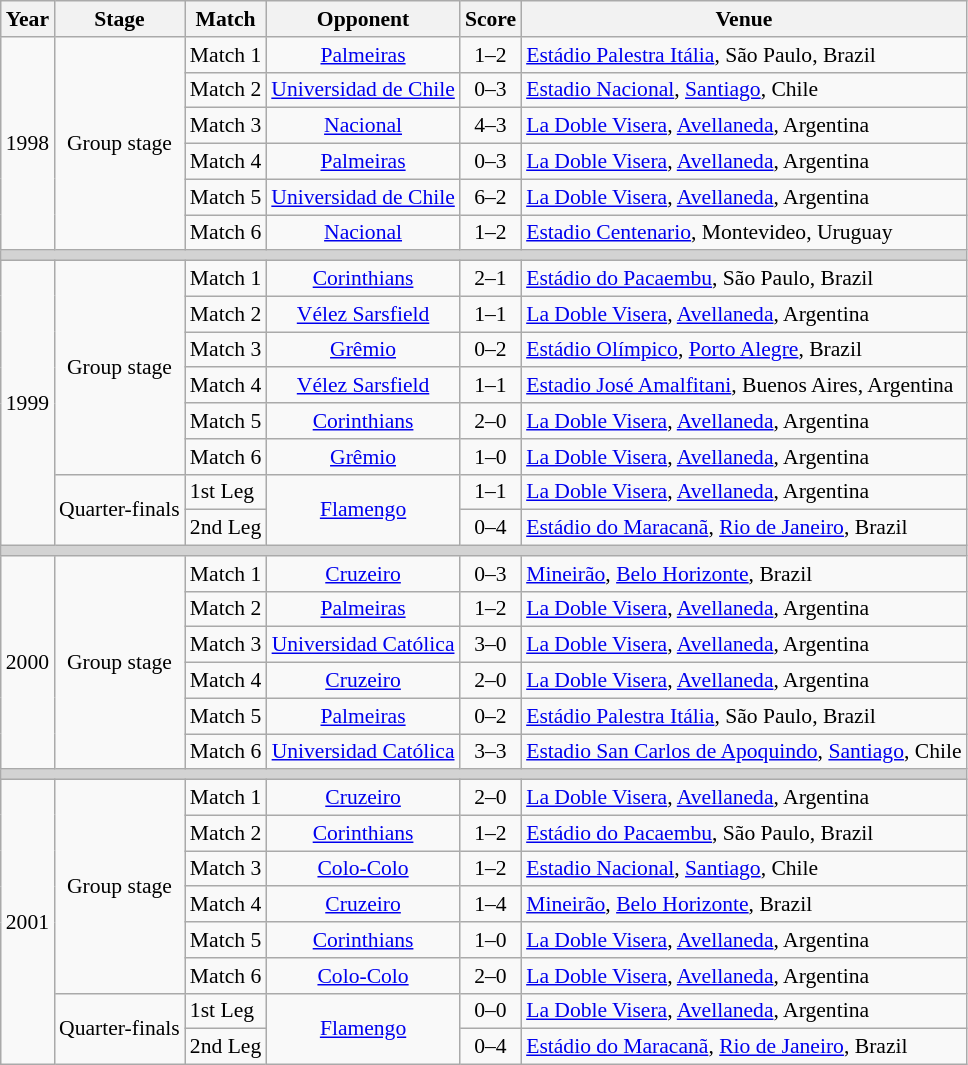<table class="wikitable" style="font-size: 90%; text-align:left">
<tr>
<th>Year</th>
<th>Stage</th>
<th>Match</th>
<th>Opponent</th>
<th>Score</th>
<th>Venue</th>
</tr>
<tr>
<td rowspan=6>1998</td>
<td rowspan=6 align=center>Group stage</td>
<td>Match 1</td>
<td align=center> <a href='#'>Palmeiras</a></td>
<td align=center>1–2</td>
<td><a href='#'>Estádio Palestra Itália</a>, São Paulo, Brazil</td>
</tr>
<tr>
<td>Match 2</td>
<td align=center> <a href='#'>Universidad de Chile</a></td>
<td align=center>0–3</td>
<td><a href='#'>Estadio Nacional</a>, <a href='#'>Santiago</a>, Chile</td>
</tr>
<tr>
<td>Match 3</td>
<td align=center> <a href='#'>Nacional</a></td>
<td align=center>4–3</td>
<td><a href='#'>La Doble Visera</a>, <a href='#'>Avellaneda</a>, Argentina</td>
</tr>
<tr>
<td>Match 4</td>
<td align=center> <a href='#'>Palmeiras</a></td>
<td align=center>0–3</td>
<td><a href='#'>La Doble Visera</a>, <a href='#'>Avellaneda</a>, Argentina</td>
</tr>
<tr>
<td>Match 5</td>
<td align=center> <a href='#'>Universidad de Chile</a></td>
<td align=center>6–2</td>
<td><a href='#'>La Doble Visera</a>, <a href='#'>Avellaneda</a>, Argentina</td>
</tr>
<tr>
<td>Match 6</td>
<td align=center> <a href='#'>Nacional</a></td>
<td align=center>1–2</td>
<td><a href='#'>Estadio Centenario</a>, Montevideo, Uruguay</td>
</tr>
<tr>
<td style="background-color:lightgrey" colspan=6></td>
</tr>
<tr>
<td rowspan=8>1999</td>
<td rowspan=6 align=center>Group stage</td>
<td>Match 1</td>
<td align=center> <a href='#'>Corinthians</a></td>
<td align=center>2–1</td>
<td><a href='#'>Estádio do Pacaembu</a>, São Paulo, Brazil</td>
</tr>
<tr>
<td>Match 2</td>
<td align=center> <a href='#'>Vélez Sarsfield</a></td>
<td align=center>1–1</td>
<td><a href='#'>La Doble Visera</a>, <a href='#'>Avellaneda</a>, Argentina</td>
</tr>
<tr>
<td>Match 3</td>
<td align=center> <a href='#'>Grêmio</a></td>
<td align=center>0–2</td>
<td><a href='#'>Estádio Olímpico</a>, <a href='#'>Porto Alegre</a>, Brazil</td>
</tr>
<tr>
<td>Match 4</td>
<td align=center> <a href='#'>Vélez Sarsfield</a></td>
<td align=center>1–1</td>
<td><a href='#'>Estadio José Amalfitani</a>, Buenos Aires, Argentina</td>
</tr>
<tr>
<td>Match 5</td>
<td align=center> <a href='#'>Corinthians</a></td>
<td align=center>2–0</td>
<td><a href='#'>La Doble Visera</a>, <a href='#'>Avellaneda</a>, Argentina</td>
</tr>
<tr>
<td>Match 6</td>
<td align=center> <a href='#'>Grêmio</a></td>
<td align=center>1–0</td>
<td><a href='#'>La Doble Visera</a>, <a href='#'>Avellaneda</a>, Argentina</td>
</tr>
<tr>
<td rowspan=2 align=center>Quarter-finals</td>
<td>1st Leg</td>
<td rowspan=2 align=center> <a href='#'>Flamengo</a></td>
<td align=center>1–1</td>
<td><a href='#'>La Doble Visera</a>, <a href='#'>Avellaneda</a>, Argentina</td>
</tr>
<tr>
<td>2nd Leg</td>
<td align=center>0–4</td>
<td><a href='#'>Estádio do Maracanã</a>, <a href='#'>Rio de Janeiro</a>, Brazil</td>
</tr>
<tr>
<td style="background-color:lightgrey" colspan=6></td>
</tr>
<tr>
<td rowspan=6>2000</td>
<td rowspan=6 align=center>Group stage</td>
<td>Match 1</td>
<td align=center> <a href='#'>Cruzeiro</a></td>
<td align=center>0–3</td>
<td><a href='#'>Mineirão</a>, <a href='#'>Belo Horizonte</a>, Brazil</td>
</tr>
<tr>
<td>Match 2</td>
<td align=center> <a href='#'>Palmeiras</a></td>
<td align=center>1–2</td>
<td><a href='#'>La Doble Visera</a>, <a href='#'>Avellaneda</a>, Argentina</td>
</tr>
<tr>
<td>Match 3</td>
<td align=center> <a href='#'>Universidad Católica</a></td>
<td align=center>3–0</td>
<td><a href='#'>La Doble Visera</a>, <a href='#'>Avellaneda</a>, Argentina</td>
</tr>
<tr>
<td>Match 4</td>
<td align=center> <a href='#'>Cruzeiro</a></td>
<td align=center>2–0</td>
<td><a href='#'>La Doble Visera</a>, <a href='#'>Avellaneda</a>, Argentina</td>
</tr>
<tr>
<td>Match 5</td>
<td align=center> <a href='#'>Palmeiras</a></td>
<td align=center>0–2</td>
<td><a href='#'>Estádio Palestra Itália</a>, São Paulo, Brazil</td>
</tr>
<tr>
<td>Match 6</td>
<td align=center> <a href='#'>Universidad Católica</a></td>
<td align=center>3–3</td>
<td><a href='#'>Estadio San Carlos de Apoquindo</a>, <a href='#'>Santiago</a>, Chile</td>
</tr>
<tr>
<td style="background-color:lightgrey" colspan=6></td>
</tr>
<tr>
<td rowspan=8>2001</td>
<td rowspan=6 align=center>Group stage</td>
<td>Match 1</td>
<td align=center> <a href='#'>Cruzeiro</a></td>
<td align=center>2–0</td>
<td><a href='#'>La Doble Visera</a>, <a href='#'>Avellaneda</a>, Argentina</td>
</tr>
<tr>
<td>Match 2</td>
<td align=center> <a href='#'>Corinthians</a></td>
<td align=center>1–2</td>
<td><a href='#'>Estádio do Pacaembu</a>, São Paulo, Brazil</td>
</tr>
<tr>
<td>Match 3</td>
<td align=center> <a href='#'>Colo-Colo</a></td>
<td align=center>1–2</td>
<td><a href='#'>Estadio Nacional</a>, <a href='#'>Santiago</a>, Chile</td>
</tr>
<tr>
<td>Match 4</td>
<td align=center> <a href='#'>Cruzeiro</a></td>
<td align=center>1–4</td>
<td><a href='#'>Mineirão</a>, <a href='#'>Belo Horizonte</a>, Brazil</td>
</tr>
<tr>
<td>Match 5</td>
<td align=center> <a href='#'>Corinthians</a></td>
<td align=center>1–0</td>
<td><a href='#'>La Doble Visera</a>, <a href='#'>Avellaneda</a>, Argentina</td>
</tr>
<tr>
<td>Match 6</td>
<td align=center> <a href='#'>Colo-Colo</a></td>
<td align=center>2–0</td>
<td><a href='#'>La Doble Visera</a>, <a href='#'>Avellaneda</a>, Argentina</td>
</tr>
<tr>
<td rowspan=2 align=center>Quarter-finals</td>
<td>1st Leg</td>
<td rowspan=2 align=center> <a href='#'>Flamengo</a></td>
<td align=center>0–0</td>
<td><a href='#'>La Doble Visera</a>, <a href='#'>Avellaneda</a>, Argentina</td>
</tr>
<tr>
<td>2nd Leg</td>
<td align=center>0–4</td>
<td><a href='#'>Estádio do Maracanã</a>, <a href='#'>Rio de Janeiro</a>, Brazil</td>
</tr>
</table>
